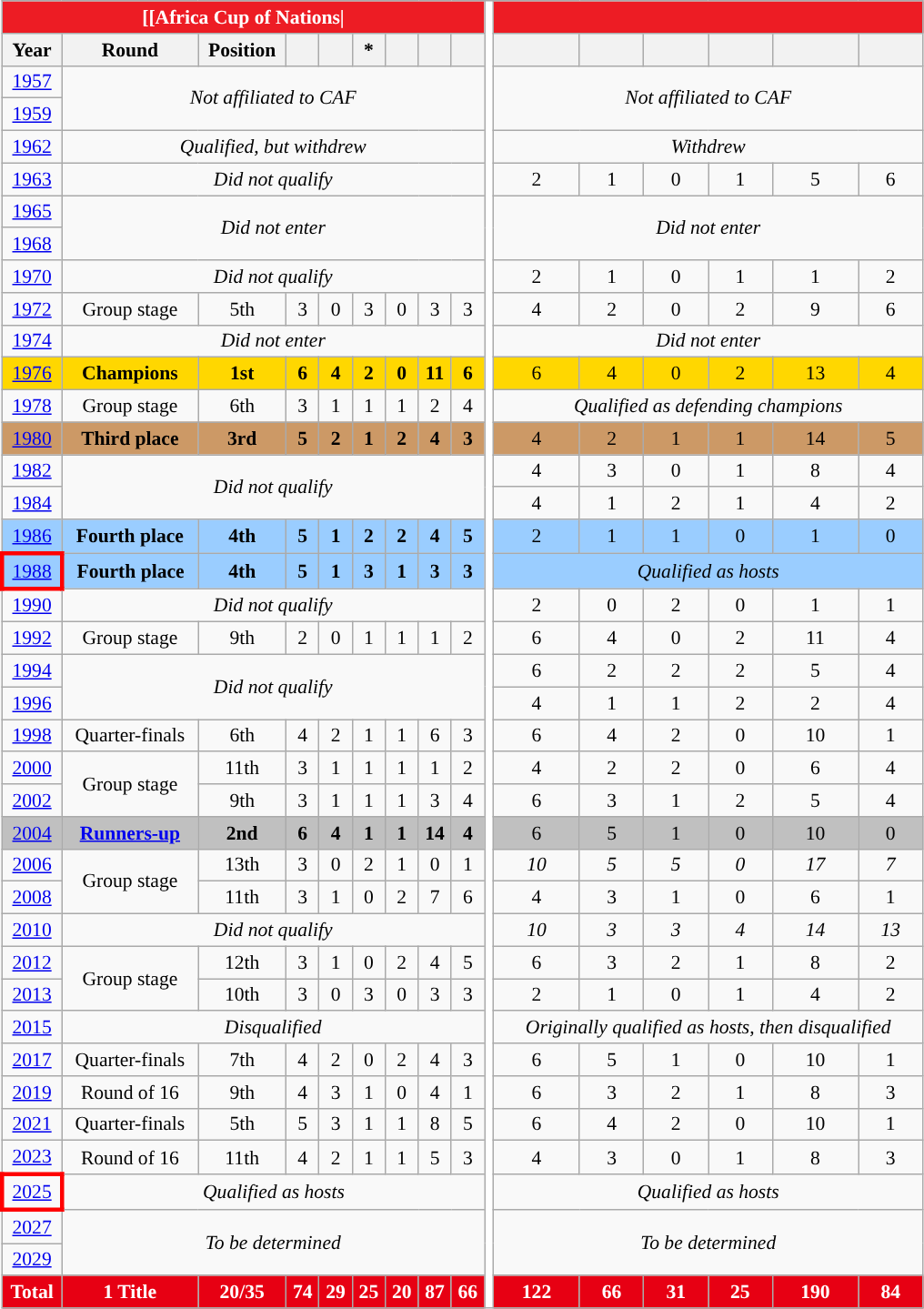<table class="wikitable" style="font-size:90%; text-align:center">
<tr>
<th colspan="9" style="background:#ED1C24; color:white; ">[[Africa Cup of Nations|</th>
<th rowspan="40" style="width:1%;background:white"></th>
<th colspan="6" style="background:#ED1C24; color:white; "></th>
</tr>
<tr>
<th>Year</th>
<th>Round</th>
<th>Position</th>
<th></th>
<th></th>
<th>*</th>
<th></th>
<th></th>
<th></th>
<th></th>
<th></th>
<th></th>
<th></th>
<th></th>
<th></th>
</tr>
<tr>
<td> <a href='#'>1957</a></td>
<td colspan=8 rowspan=2><em>Not affiliated to CAF</em></td>
<td colspan=6 rowspan=2><em>Not affiliated to CAF</em></td>
</tr>
<tr>
<td> <a href='#'>1959</a></td>
</tr>
<tr>
<td> <a href='#'>1962</a></td>
<td colspan=8><em>Qualified, but withdrew</em></td>
<td colspan=6><em>Withdrew</em></td>
</tr>
<tr>
<td> <a href='#'>1963</a></td>
<td colspan=8><em>Did not qualify</em></td>
<td>2</td>
<td>1</td>
<td>0</td>
<td>1</td>
<td>5</td>
<td>6</td>
</tr>
<tr>
<td> <a href='#'>1965</a></td>
<td colspan=8 rowspan=2><em>Did not enter</em></td>
<td colspan=6 rowspan=2><em>Did not enter</em></td>
</tr>
<tr>
<td> <a href='#'>1968</a></td>
</tr>
<tr>
<td> <a href='#'>1970</a></td>
<td colspan=8><em>Did not qualify</em></td>
<td>2</td>
<td>1</td>
<td>0</td>
<td>1</td>
<td>1</td>
<td>2</td>
</tr>
<tr>
<td> <a href='#'>1972</a></td>
<td>Group stage</td>
<td>5th</td>
<td>3</td>
<td>0</td>
<td>3</td>
<td>0</td>
<td>3</td>
<td>3</td>
<td>4</td>
<td>2</td>
<td>0</td>
<td>2</td>
<td>9</td>
<td>6</td>
</tr>
<tr>
<td> <a href='#'>1974</a></td>
<td colspan=8><em>Did not enter</em></td>
<td colspan=6><em>Did not enter</em></td>
</tr>
<tr style="background:Gold;">
<td> <a href='#'>1976</a></td>
<td><strong>Champions</strong></td>
<td><strong>1st</strong></td>
<td><strong>6</strong></td>
<td><strong>4</strong></td>
<td><strong>2</strong></td>
<td><strong>0</strong></td>
<td><strong>11</strong></td>
<td><strong>6</strong></td>
<td>6</td>
<td>4</td>
<td>0</td>
<td>2</td>
<td>13</td>
<td>4</td>
</tr>
<tr>
<td> <a href='#'>1978</a></td>
<td>Group stage</td>
<td>6th</td>
<td>3</td>
<td>1</td>
<td>1</td>
<td>1</td>
<td>2</td>
<td>4</td>
<td colspan=6><em>Qualified as defending champions</em></td>
</tr>
<tr style="background:#c96;">
<td> <a href='#'>1980</a></td>
<td><strong>Third place</strong></td>
<td><strong>3rd</strong></td>
<td><strong>5</strong></td>
<td><strong>2</strong></td>
<td><strong>1</strong></td>
<td><strong>2</strong></td>
<td><strong>4</strong></td>
<td><strong>3</strong></td>
<td>4</td>
<td>2</td>
<td>1</td>
<td>1</td>
<td>14</td>
<td>5</td>
</tr>
<tr>
<td> <a href='#'>1982</a></td>
<td colspan=8 rowspan=2><em>Did not qualify</em></td>
<td>4</td>
<td>3</td>
<td>0</td>
<td>1</td>
<td>8</td>
<td>4</td>
</tr>
<tr>
<td> <a href='#'>1984</a></td>
<td>4</td>
<td>1</td>
<td>2</td>
<td>1</td>
<td>4</td>
<td>2</td>
</tr>
<tr style="background:#9acdff;">
<td> <a href='#'>1986</a></td>
<td><strong>Fourth place</strong></td>
<td><strong>4th</strong></td>
<td><strong>5</strong></td>
<td><strong>1</strong></td>
<td><strong>2</strong></td>
<td><strong>2</strong></td>
<td><strong>4</strong></td>
<td><strong>5</strong></td>
<td>2</td>
<td>1</td>
<td>1</td>
<td>0</td>
<td>1</td>
<td>0</td>
</tr>
<tr style="background:#9acdff;">
<td style="border: 3px solid red"> <a href='#'>1988</a></td>
<td><strong>Fourth place</strong></td>
<td><strong>4th</strong></td>
<td><strong>5</strong></td>
<td><strong>1</strong></td>
<td><strong>3</strong></td>
<td><strong>1</strong></td>
<td><strong>3</strong></td>
<td><strong>3</strong></td>
<td colspan=6><em>Qualified as hosts</em></td>
</tr>
<tr>
<td> <a href='#'>1990</a></td>
<td colspan=8><em>Did not qualify</em></td>
<td>2</td>
<td>0</td>
<td>2</td>
<td>0</td>
<td>1</td>
<td>1</td>
</tr>
<tr>
<td> <a href='#'>1992</a></td>
<td>Group stage</td>
<td>9th</td>
<td>2</td>
<td>0</td>
<td>1</td>
<td>1</td>
<td>1</td>
<td>2</td>
<td>6</td>
<td>4</td>
<td>0</td>
<td>2</td>
<td>11</td>
<td>4</td>
</tr>
<tr>
<td> <a href='#'>1994</a></td>
<td colspan=8 rowspan=2><em>Did not qualify</em></td>
<td>6</td>
<td>2</td>
<td>2</td>
<td>2</td>
<td>5</td>
<td>4</td>
</tr>
<tr>
<td> <a href='#'>1996</a></td>
<td>4</td>
<td>1</td>
<td>1</td>
<td>2</td>
<td>2</td>
<td>4</td>
</tr>
<tr>
<td> <a href='#'>1998</a></td>
<td>Quarter-finals</td>
<td>6th</td>
<td>4</td>
<td>2</td>
<td>1</td>
<td>1</td>
<td>6</td>
<td>3</td>
<td>6</td>
<td>4</td>
<td>2</td>
<td>0</td>
<td>10</td>
<td>1</td>
</tr>
<tr>
<td>  <a href='#'>2000</a></td>
<td rowspan=2>Group stage</td>
<td>11th</td>
<td>3</td>
<td>1</td>
<td>1</td>
<td>1</td>
<td>1</td>
<td>2</td>
<td>4</td>
<td>2</td>
<td>2</td>
<td>0</td>
<td>6</td>
<td>4</td>
</tr>
<tr>
<td> <a href='#'>2002</a></td>
<td>9th</td>
<td>3</td>
<td>1</td>
<td>1</td>
<td>1</td>
<td>3</td>
<td>4</td>
<td>6</td>
<td>3</td>
<td>1</td>
<td>2</td>
<td>5</td>
<td>4</td>
</tr>
<tr style="background:silver;">
<td> <a href='#'>2004</a></td>
<td><strong><a href='#'>Runners-up</a></strong></td>
<td><strong>2nd</strong></td>
<td><strong>6</strong></td>
<td><strong>4</strong></td>
<td><strong>1</strong></td>
<td><strong>1</strong></td>
<td><strong>14</strong></td>
<td><strong>4</strong></td>
<td>6</td>
<td>5</td>
<td>1</td>
<td>0</td>
<td>10</td>
<td>0</td>
</tr>
<tr>
<td> <a href='#'>2006</a></td>
<td rowspan=2>Group stage</td>
<td>13th</td>
<td>3</td>
<td>0</td>
<td>2</td>
<td>1</td>
<td>0</td>
<td>1</td>
<td><em>10</em></td>
<td><em>5</em></td>
<td><em>5</em></td>
<td><em>0</em></td>
<td><em>17</em></td>
<td><em>7</em></td>
</tr>
<tr>
<td> <a href='#'>2008</a></td>
<td>11th</td>
<td>3</td>
<td>1</td>
<td>0</td>
<td>2</td>
<td>7</td>
<td>6</td>
<td>4</td>
<td>3</td>
<td>1</td>
<td>0</td>
<td>6</td>
<td>1</td>
</tr>
<tr>
<td> <a href='#'>2010</a></td>
<td colspan=8><em>Did not qualify</em></td>
<td><em>10</em></td>
<td><em>3</em></td>
<td><em>3</em></td>
<td><em>4</em></td>
<td><em>14</em></td>
<td><em>13</em></td>
</tr>
<tr>
<td>  <a href='#'>2012</a></td>
<td rowspan=2>Group stage</td>
<td>12th</td>
<td>3</td>
<td>1</td>
<td>0</td>
<td>2</td>
<td>4</td>
<td>5</td>
<td>6</td>
<td>3</td>
<td>2</td>
<td>1</td>
<td>8</td>
<td>2</td>
</tr>
<tr>
<td> <a href='#'>2013</a></td>
<td>10th</td>
<td>3</td>
<td>0</td>
<td>3</td>
<td>0</td>
<td>3</td>
<td>3</td>
<td>2</td>
<td>1</td>
<td>0</td>
<td>1</td>
<td>4</td>
<td>2</td>
</tr>
<tr>
<td> <a href='#'>2015</a></td>
<td colspan=8><em>Disqualified</em></td>
<td colspan=6><em>Originally qualified as hosts, then disqualified</em></td>
</tr>
<tr>
<td> <a href='#'>2017</a></td>
<td>Quarter-finals</td>
<td>7th</td>
<td>4</td>
<td>2</td>
<td>0</td>
<td>2</td>
<td>4</td>
<td>3</td>
<td>6</td>
<td>5</td>
<td>1</td>
<td>0</td>
<td>10</td>
<td>1</td>
</tr>
<tr>
<td> <a href='#'>2019</a></td>
<td>Round of 16</td>
<td>9th</td>
<td>4</td>
<td>3</td>
<td>1</td>
<td>0</td>
<td>4</td>
<td>1</td>
<td>6</td>
<td>3</td>
<td>2</td>
<td>1</td>
<td>8</td>
<td>3</td>
</tr>
<tr>
<td> <a href='#'>2021</a></td>
<td>Quarter-finals</td>
<td>5th</td>
<td>5</td>
<td>3</td>
<td>1</td>
<td>1</td>
<td>8</td>
<td>5</td>
<td>6</td>
<td>4</td>
<td>2</td>
<td>0</td>
<td>10</td>
<td>1</td>
</tr>
<tr>
<td> <a href='#'>2023</a></td>
<td>Round of 16</td>
<td>11th</td>
<td>4</td>
<td>2</td>
<td>1</td>
<td>1</td>
<td>5</td>
<td>3</td>
<td>4</td>
<td>3</td>
<td>0</td>
<td>1</td>
<td>8</td>
<td>3</td>
</tr>
<tr>
<td style="border: 3px solid red"> <a href='#'>2025</a></td>
<td colspan="8"><em>Qualified as hosts</em></td>
<td colspan="6"><em>Qualified as hosts</em></td>
</tr>
<tr>
<td>   <a href='#'>2027</a></td>
<td colspan="8" rowspan="2"><em>To be determined</em></td>
<td colspan="6" rowspan="2"><em>To be determined</em></td>
</tr>
<tr>
<td> <a href='#'>2029</a></td>
</tr>
<tr>
<th style="background:#E70013; color:white;">Total</th>
<th style="background:#E70013; color:white;">1 Title</th>
<th style="background:#E70013; color:white;">20/35</th>
<th style="background:#E70013; color:white;">74</th>
<th style="background:#E70013; color:white;">29</th>
<th style="background:#E70013; color:white;">25</th>
<th style="background:#E70013; color:white;">20</th>
<th style="background:#E70013; color:white;">87</th>
<th style="background:#E70013; color:white;">66</th>
<th style="background:#E70013; color:white;">122</th>
<th style="background:#E70013; color:white;">66</th>
<th style="background:#E70013; color:white;">31</th>
<th style="background:#E70013; color:white;">25</th>
<th style="background:#E70013; color:white;">190</th>
<th style="background:#E70013; color:white;">84</th>
</tr>
</table>
